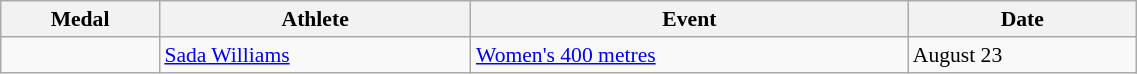<table class="wikitable" style="font-size:90%" width=60%>
<tr>
<th>Medal</th>
<th>Athlete</th>
<th>Event</th>
<th>Date</th>
</tr>
<tr>
<td></td>
<td><a href='#'>Sada Williams</a></td>
<td><a href='#'>Women's 400 metres</a></td>
<td>August 23</td>
</tr>
</table>
